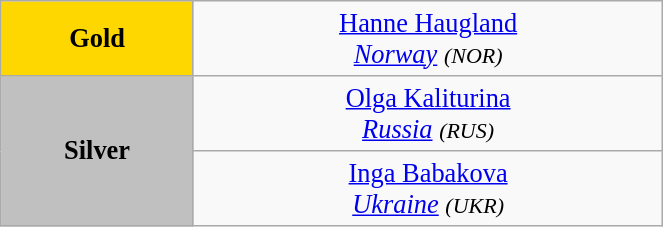<table class="wikitable" style=" text-align:center; font-size:110%;" width="35%">
<tr>
<td bgcolor="gold"><strong>Gold</strong></td>
<td> <a href='#'>Hanne Haugland</a><br><em><a href='#'>Norway</a> <small>(NOR)</small></em></td>
</tr>
<tr>
<td rowspan=2 bgcolor="silver"><strong>Silver</strong></td>
<td> <a href='#'>Olga Kaliturina</a><br><em><a href='#'>Russia</a> <small>(RUS)</small></em></td>
</tr>
<tr>
<td> <a href='#'>Inga Babakova</a><br><em><a href='#'>Ukraine</a> <small>(UKR)</small></em></td>
</tr>
</table>
